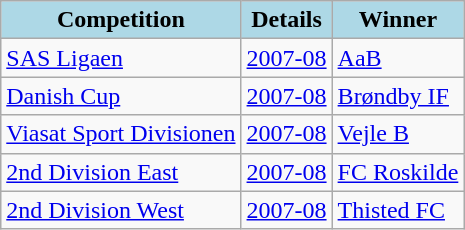<table class="wikitable">
<tr>
<th style="background: lightblue;">Competition</th>
<th style="background: lightblue;">Details</th>
<th style="background: lightblue;">Winner</th>
</tr>
<tr>
<td><a href='#'>SAS Ligaen</a></td>
<td><a href='#'>2007-08</a></td>
<td><a href='#'>AaB</a></td>
</tr>
<tr>
<td><a href='#'>Danish Cup</a></td>
<td><a href='#'>2007-08</a></td>
<td><a href='#'>Brøndby IF</a></td>
</tr>
<tr>
<td><a href='#'>Viasat Sport Divisionen</a></td>
<td><a href='#'>2007-08</a></td>
<td><a href='#'>Vejle B</a></td>
</tr>
<tr>
<td><a href='#'>2nd Division East</a></td>
<td><a href='#'>2007-08</a></td>
<td><a href='#'>FC Roskilde</a></td>
</tr>
<tr>
<td><a href='#'>2nd Division West</a></td>
<td><a href='#'>2007-08</a></td>
<td><a href='#'>Thisted FC</a></td>
</tr>
</table>
